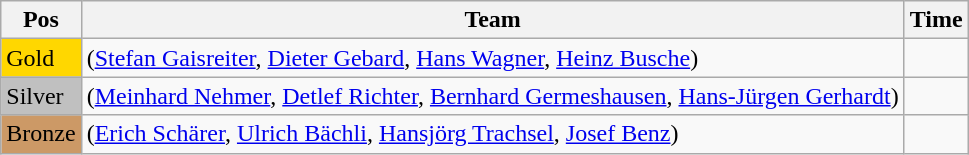<table class="wikitable">
<tr>
<th>Pos</th>
<th>Team</th>
<th>Time</th>
</tr>
<tr>
<td style="background:gold">Gold</td>
<td> (<a href='#'>Stefan Gaisreiter</a>, <a href='#'>Dieter Gebard</a>, <a href='#'>Hans Wagner</a>, <a href='#'>Heinz Busche</a>)</td>
<td></td>
</tr>
<tr>
<td style="background:silver">Silver</td>
<td> (<a href='#'>Meinhard Nehmer</a>, <a href='#'>Detlef Richter</a>, <a href='#'>Bernhard Germeshausen</a>, <a href='#'>Hans-Jürgen Gerhardt</a>)</td>
<td></td>
</tr>
<tr>
<td style="background:#cc9966">Bronze</td>
<td> (<a href='#'>Erich Schärer</a>, <a href='#'>Ulrich Bächli</a>, <a href='#'>Hansjörg Trachsel</a>, <a href='#'>Josef Benz</a>)</td>
<td></td>
</tr>
</table>
